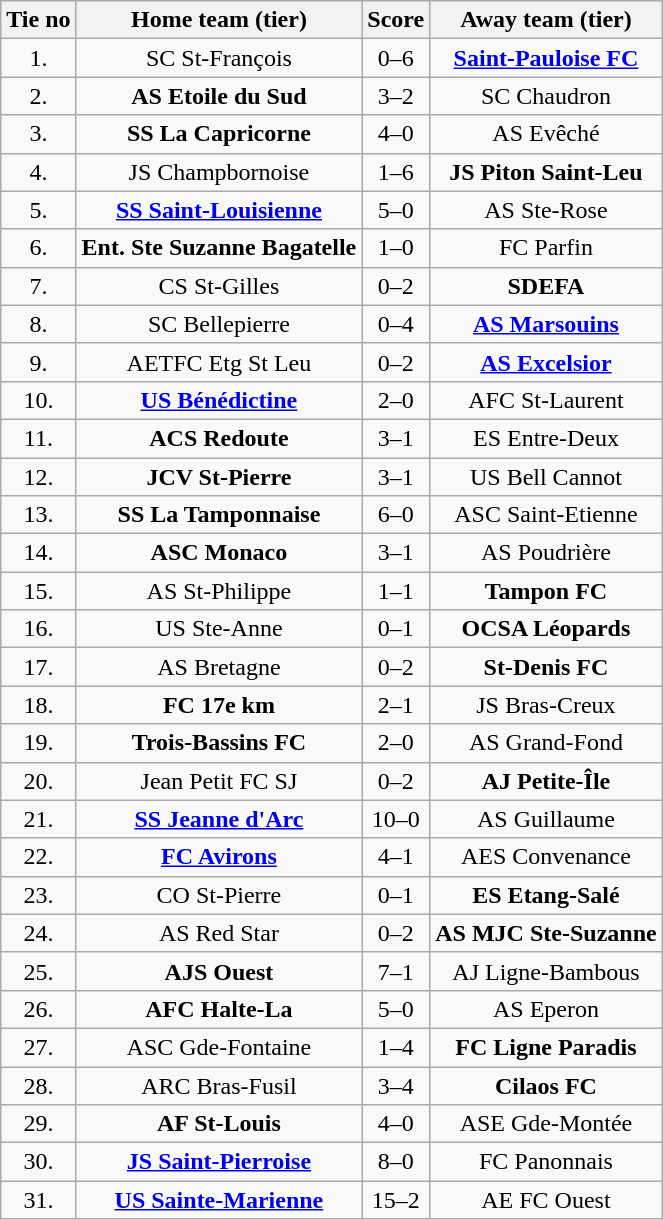<table class="wikitable" style="text-align: center">
<tr>
<th>Tie no</th>
<th>Home team (tier)</th>
<th>Score</th>
<th>Away team (tier)</th>
</tr>
<tr>
<td>1.</td>
<td> SC St-François</td>
<td>0–6</td>
<td><strong><a href='#'>Saint-Pauloise FC</a></strong> </td>
</tr>
<tr>
<td>2.</td>
<td> <strong>AS Etoile du Sud</strong></td>
<td>3–2 </td>
<td>SC Chaudron </td>
</tr>
<tr>
<td>3.</td>
<td> <strong>SS La Capricorne</strong></td>
<td>4–0</td>
<td>AS Evêché </td>
</tr>
<tr>
<td>4.</td>
<td> JS Champbornoise</td>
<td>1–6</td>
<td><strong>JS Piton Saint-Leu</strong> </td>
</tr>
<tr>
<td>5.</td>
<td> <strong><a href='#'>SS Saint-Louisienne</a></strong></td>
<td>5–0</td>
<td>AS Ste-Rose </td>
</tr>
<tr>
<td>6.</td>
<td> <strong>Ent. Ste Suzanne Bagatelle</strong></td>
<td>1–0</td>
<td>FC Parfin </td>
</tr>
<tr>
<td>7.</td>
<td> CS St-Gilles</td>
<td>0–2</td>
<td><strong>SDEFA</strong> </td>
</tr>
<tr>
<td>8.</td>
<td> SC Bellepierre</td>
<td>0–4</td>
<td><strong><a href='#'>AS Marsouins</a></strong> </td>
</tr>
<tr>
<td>9.</td>
<td> AETFC Etg St Leu</td>
<td>0–2</td>
<td><strong><a href='#'>AS Excelsior</a></strong> </td>
</tr>
<tr>
<td>10.</td>
<td> <strong><a href='#'>US Bénédictine</a></strong></td>
<td>2–0</td>
<td>AFC St-Laurent </td>
</tr>
<tr>
<td>11.</td>
<td> <strong>ACS Redoute</strong></td>
<td>3–1</td>
<td>ES Entre-Deux </td>
</tr>
<tr>
<td>12.</td>
<td> <strong>JCV St-Pierre</strong></td>
<td>3–1 </td>
<td>US Bell Cannot </td>
</tr>
<tr>
<td>13.</td>
<td> <strong> SS La Tamponnaise</strong></td>
<td>6–0</td>
<td>ASC Saint-Etienne </td>
</tr>
<tr>
<td>14.</td>
<td> <strong>ASC Monaco</strong></td>
<td>3–1</td>
<td>AS Poudrière </td>
</tr>
<tr>
<td>15.</td>
<td> AS St-Philippe</td>
<td>1–1 </td>
<td><strong>Tampon FC</strong> </td>
</tr>
<tr>
<td>16.</td>
<td> US Ste-Anne</td>
<td>0–1</td>
<td><strong>OCSA Léopards</strong> </td>
</tr>
<tr>
<td>17.</td>
<td> AS Bretagne</td>
<td>0–2</td>
<td><strong>St-Denis FC</strong> </td>
</tr>
<tr>
<td>18.</td>
<td> <strong>FC 17e km</strong></td>
<td>2–1</td>
<td>JS Bras-Creux </td>
</tr>
<tr>
<td>19.</td>
<td> <strong>Trois-Bassins FC</strong></td>
<td>2–0</td>
<td>AS Grand-Fond </td>
</tr>
<tr>
<td>20.</td>
<td> Jean Petit FC SJ</td>
<td>0–2</td>
<td><strong>AJ Petite-Île</strong> </td>
</tr>
<tr>
<td>21.</td>
<td> <strong><a href='#'>SS Jeanne d'Arc</a></strong></td>
<td>10–0</td>
<td>AS Guillaume </td>
</tr>
<tr>
<td>22.</td>
<td> <strong><a href='#'>FC Avirons</a></strong></td>
<td>4–1</td>
<td>AES Convenance </td>
</tr>
<tr>
<td>23.</td>
<td> CO St-Pierre</td>
<td>0–1 </td>
<td><strong>ES Etang-Salé</strong> </td>
</tr>
<tr>
<td>24.</td>
<td> AS Red Star</td>
<td>0–2</td>
<td><strong>AS MJC Ste-Suzanne</strong> </td>
</tr>
<tr>
<td>25.</td>
<td> <strong>AJS Ouest</strong></td>
<td>7–1</td>
<td>AJ Ligne-Bambous </td>
</tr>
<tr>
<td>26.</td>
<td> <strong>AFC Halte-La</strong></td>
<td>5–0</td>
<td>AS Eperon </td>
</tr>
<tr>
<td>27.</td>
<td> ASC Gde-Fontaine</td>
<td>1–4</td>
<td><strong>FC Ligne Paradis</strong> </td>
</tr>
<tr>
<td>28.</td>
<td> ARC Bras-Fusil</td>
<td>3–4</td>
<td><strong>Cilaos FC</strong> </td>
</tr>
<tr>
<td>29.</td>
<td> <strong>AF St-Louis</strong></td>
<td>4–0</td>
<td>ASE Gde-Montée </td>
</tr>
<tr>
<td>30.</td>
<td> <strong><a href='#'>JS Saint-Pierroise</a></strong></td>
<td>8–0</td>
<td>FC Panonnais </td>
</tr>
<tr>
<td>31.</td>
<td> <strong><a href='#'>US Sainte-Marienne</a></strong></td>
<td>15–2</td>
<td>AE FC Ouest </td>
</tr>
</table>
